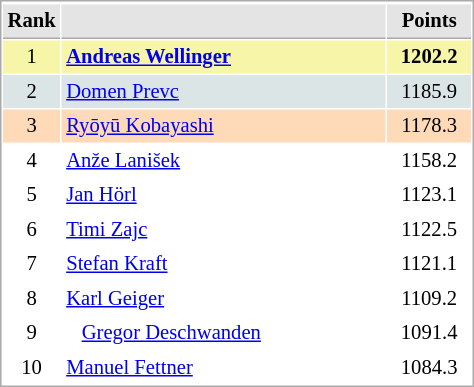<table cellspacing="1" cellpadding="3" style="border:1px solid #AAAAAA;font-size:86%">
<tr style="background-color: #E4E4E4;">
</tr>
<tr style="background-color: #E4E4E4;">
<th style="border-bottom:1px solid #AAAAAA; width: 10px;">Rank</th>
<th style="border-bottom:1px solid #AAAAAA; width: 210px;"></th>
<th style="border-bottom:1px solid #AAAAAA; width: 50px;">Points</th>
</tr>
<tr style="background:#f7f6a8;">
<td align=center>1</td>
<td> <strong><a href='#'>Andreas Wellinger</a></strong></td>
<td align=center><strong>1202.2</strong></td>
</tr>
<tr style="background:#dce5e5;">
<td align=center>2</td>
<td> <a href='#'>Domen Prevc</a></td>
<td align=center>1185.9</td>
</tr>
<tr style="background:#ffdab9;">
<td align=center>3</td>
<td> <a href='#'>Ryōyū Kobayashi</a></td>
<td align=center>1178.3</td>
</tr>
<tr>
<td align=center>4</td>
<td> <a href='#'>Anže Lanišek</a></td>
<td align=center>1158.2</td>
</tr>
<tr>
<td align=center>5</td>
<td> <a href='#'>Jan Hörl</a></td>
<td align=center>1123.1</td>
</tr>
<tr>
<td align=center>6</td>
<td> <a href='#'>Timi Zajc</a></td>
<td align=center>1122.5</td>
</tr>
<tr>
<td align=center>7</td>
<td> <a href='#'>Stefan Kraft</a></td>
<td align=center>1121.1</td>
</tr>
<tr>
<td align=center>8</td>
<td> <a href='#'>Karl Geiger</a></td>
<td align=center>1109.2</td>
</tr>
<tr>
<td align=center>9</td>
<td>   <a href='#'>Gregor Deschwanden</a></td>
<td align=center>1091.4</td>
</tr>
<tr>
<td align=center>10</td>
<td> <a href='#'>Manuel Fettner</a></td>
<td align=center>1084.3</td>
</tr>
</table>
